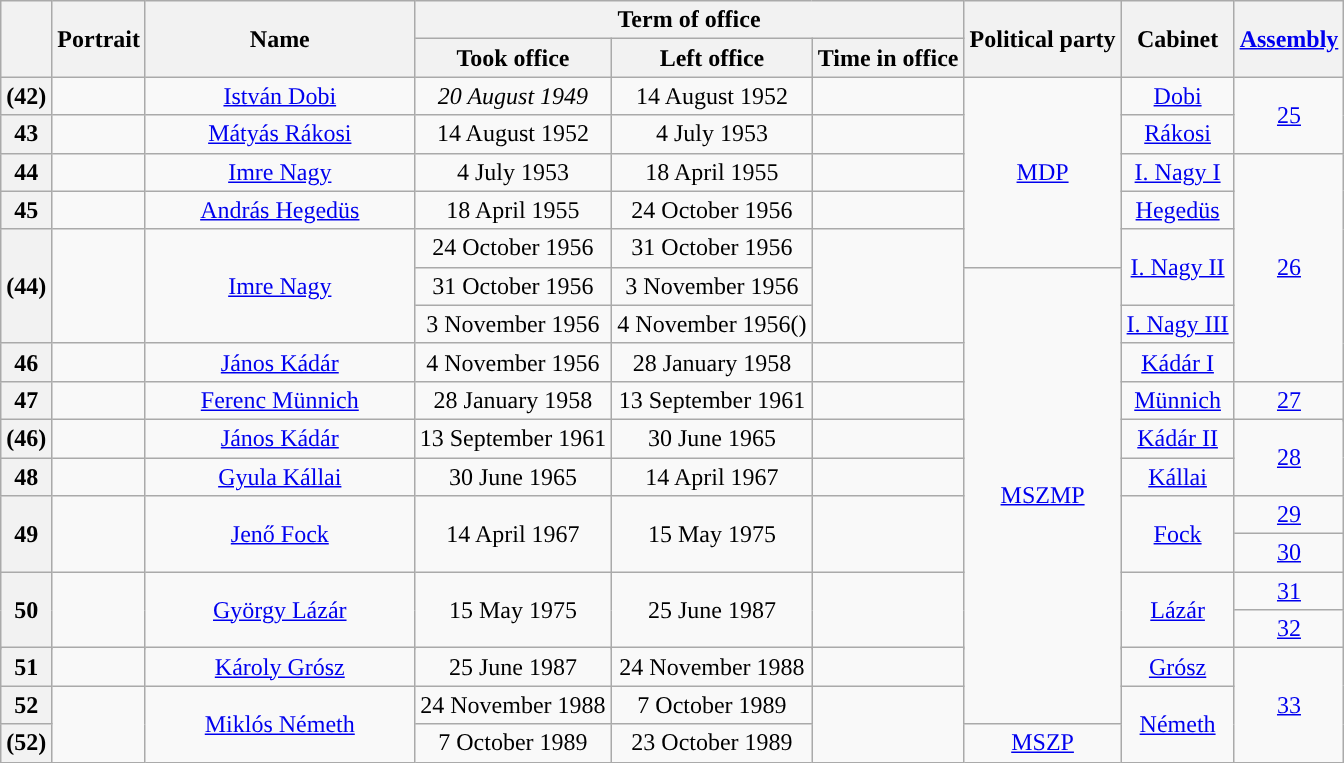<table class="wikitable" style="text-align:center;">
<tr>
<th rowspan=2></th>
<th rowspan=2>Portrait</th>
<th width=20% rowspan=2>Name<br></th>
<th colspan=3>Term of office</th>
<th rowspan=2>Political party</th>
<th rowspan=2>Cabinet</th>
<th rowspan=2><a href='#'>Assembly</a><br></th>
</tr>
<tr>
<th>Took office</th>
<th>Left office</th>
<th>Time in office</th>
</tr>
<tr>
<th style="background:">(42)</th>
<td></td>
<td><a href='#'>István Dobi</a><br></td>
<td><em>20 August 1949</em></td>
<td>14 August 1952</td>
<td></td>
<td rowspan=5><a href='#'>MDP</a></td>
<td><a href='#'>Dobi</a><br></td>
<td rowspan=2><a href='#'>25 </a></td>
</tr>
<tr>
<th style="background:">43</th>
<td></td>
<td><a href='#'>Mátyás Rákosi</a><br></td>
<td>14 August 1952</td>
<td>4 July 1953</td>
<td></td>
<td><a href='#'>Rákosi</a><br></td>
</tr>
<tr>
<th style="background:">44</th>
<td></td>
<td><a href='#'>Imre Nagy</a><br></td>
<td>4 July 1953</td>
<td>18 April 1955</td>
<td></td>
<td><a href='#'>I. Nagy I</a><br></td>
<td rowspan=6><a href='#'>26 </a></td>
</tr>
<tr>
<th style="background:">45</th>
<td></td>
<td><a href='#'>András Hegedüs</a><br></td>
<td>18 April 1955</td>
<td>24 October 1956</td>
<td></td>
<td><a href='#'>Hegedüs</a><br></td>
</tr>
<tr>
<th rowspan=3 style="background:">(44)</th>
<td rowspan=3></td>
<td rowspan=3><a href='#'>Imre Nagy</a><br></td>
<td>24 October 1956</td>
<td>31 October 1956</td>
<td rowspan=3></td>
<td rowspan=2><a href='#'>I. Nagy II</a><br></td>
</tr>
<tr>
<td>31 October 1956</td>
<td>3 November 1956</td>
<td rowspan=14><a href='#'>MSZMP</a></td>
</tr>
<tr>
<td>3 November 1956</td>
<td>4 November 1956(<em></em>)</td>
<td><a href='#'>I. Nagy III</a><br></td>
</tr>
<tr>
<th style="background:">46</th>
<td></td>
<td><a href='#'>János Kádár</a><br></td>
<td>4 November 1956</td>
<td>28 January 1958</td>
<td></td>
<td><a href='#'>Kádár I</a><br></td>
</tr>
<tr>
<th style="background:">47</th>
<td></td>
<td><a href='#'>Ferenc Münnich</a><br></td>
<td>28 January 1958</td>
<td>13 September 1961</td>
<td></td>
<td><a href='#'>Münnich</a><br></td>
<td rowspan=2><a href='#'>27 </a></td>
</tr>
<tr>
<th rowspan=2 style="background:">(46)</th>
<td rowspan=2></td>
<td rowspan=2><a href='#'>János Kádár</a><br></td>
<td rowspan=2>13 September 1961</td>
<td rowspan=2>30 June 1965</td>
<td rowspan=2></td>
<td rowspan=2><a href='#'>Kádár II</a><br></td>
</tr>
<tr>
<td rowspan=2><a href='#'>28 </a></td>
</tr>
<tr>
<th style="background:">48</th>
<td></td>
<td><a href='#'>Gyula Kállai</a><br></td>
<td>30 June 1965</td>
<td>14 April 1967</td>
<td></td>
<td><a href='#'>Kállai</a><br></td>
</tr>
<tr>
<th rowspan=2 style="background:">49</th>
<td rowspan=2></td>
<td rowspan=2><a href='#'>Jenő Fock</a><br></td>
<td rowspan=2>14 April 1967</td>
<td rowspan=2>15 May 1975</td>
<td rowspan=2></td>
<td rowspan=2><a href='#'>Fock</a><br></td>
<td><a href='#'>29 </a></td>
</tr>
<tr>
<td><a href='#'>30 </a></td>
</tr>
<tr>
<th rowspan=3 style="background:">50</th>
<td rowspan=3></td>
<td rowspan=3><a href='#'>György Lázár</a><br></td>
<td rowspan=3>15 May 1975</td>
<td rowspan=3>25 June 1987</td>
<td rowspan=3></td>
<td rowspan=3><a href='#'>Lázár</a><br></td>
<td><a href='#'>31 </a></td>
</tr>
<tr>
<td><a href='#'>32 </a></td>
</tr>
<tr>
<td rowspan=4><a href='#'>33 </a></td>
</tr>
<tr>
<th style="background:">51</th>
<td></td>
<td><a href='#'>Károly Grósz</a><br></td>
<td>25 June 1987</td>
<td>24 November 1988</td>
<td></td>
<td><a href='#'>Grósz</a><br></td>
</tr>
<tr>
<th style="background:">52</th>
<td rowspan=2></td>
<td rowspan=2><a href='#'>Miklós Németh</a><br></td>
<td>24 November 1988</td>
<td>7 October 1989</td>
<td rowspan=2></td>
<td rowspan=2><a href='#'>Németh</a><br></td>
</tr>
<tr>
<th style="background:">(52)</th>
<td>7 October 1989</td>
<td>23 October 1989</td>
<td><a href='#'>MSZP</a></td>
</tr>
</table>
